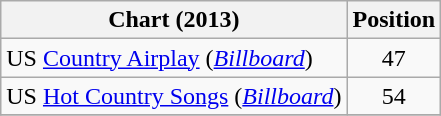<table class="wikitable sortable">
<tr>
<th scope="col">Chart (2013)</th>
<th scope="col">Position</th>
</tr>
<tr>
<td>US <a href='#'>Country Airplay</a> (<em><a href='#'>Billboard</a></em>)</td>
<td align="center">47</td>
</tr>
<tr>
<td>US <a href='#'>Hot Country Songs</a> (<em><a href='#'>Billboard</a></em>)</td>
<td align="center">54</td>
</tr>
<tr>
</tr>
</table>
